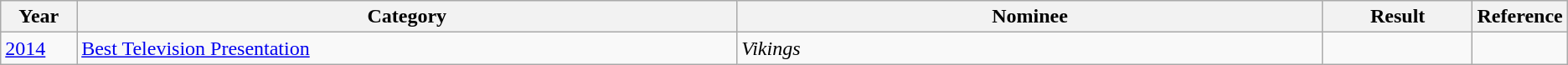<table class="wikitable">
<tr>
<th width=5%>Year</th>
<th width=45%>Category</th>
<th width=40%>Nominee</th>
<th width=10%>Result</th>
<th width=5%>Reference</th>
</tr>
<tr>
<td><a href='#'>2014</a></td>
<td><a href='#'>Best Television Presentation</a></td>
<td><em>Vikings</em></td>
<td></td>
<td></td>
</tr>
</table>
